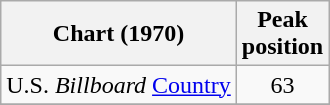<table class="wikitable">
<tr>
<th>Chart (1970)</th>
<th>Peak<br>position</th>
</tr>
<tr>
<td>U.S. <em>Billboard</em> <a href='#'>Country</a></td>
<td style="text-align:center;">63</td>
</tr>
<tr>
</tr>
</table>
